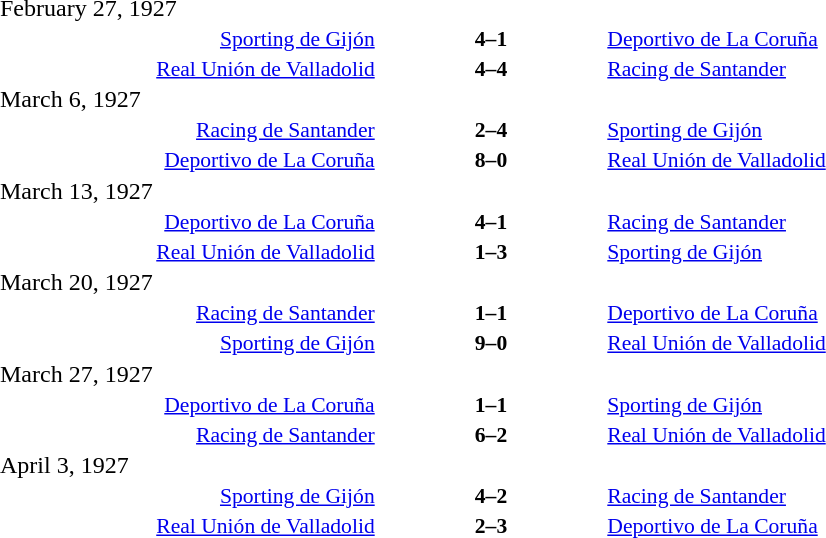<table width=100% cellspacing=1>
<tr>
<th width=20%></th>
<th width=12%></th>
<th width=20%></th>
<th></th>
</tr>
<tr>
<td>February 27, 1927</td>
</tr>
<tr style=font-size:90%>
<td align=right><a href='#'>Sporting de Gijón</a></td>
<td align=center><strong>4–1</strong></td>
<td align=left><a href='#'>Deportivo de La Coruña</a></td>
</tr>
<tr style=font-size:90%>
<td align=right><a href='#'>Real Unión de Valladolid</a></td>
<td align=center><strong>4–4</strong></td>
<td align=left><a href='#'>Racing de Santander</a></td>
</tr>
<tr>
<td>March 6, 1927</td>
</tr>
<tr style=font-size:90%>
<td align=right><a href='#'>Racing de Santander</a></td>
<td align=center><strong>2–4</strong></td>
<td align=left><a href='#'>Sporting de Gijón</a></td>
</tr>
<tr style=font-size:90%>
<td align=right><a href='#'>Deportivo de La Coruña</a></td>
<td align=center><strong>8–0</strong></td>
<td align=left><a href='#'>Real Unión de Valladolid</a></td>
</tr>
<tr>
<td>March 13, 1927</td>
</tr>
<tr style=font-size:90%>
<td align=right><a href='#'>Deportivo de La Coruña</a></td>
<td align=center><strong>4–1</strong></td>
<td align=left><a href='#'>Racing de Santander</a></td>
</tr>
<tr style=font-size:90%>
<td align=right><a href='#'>Real Unión de Valladolid</a></td>
<td align=center><strong>1–3</strong></td>
<td align=left><a href='#'>Sporting de Gijón</a></td>
</tr>
<tr>
<td>March 20, 1927</td>
</tr>
<tr style=font-size:90%>
<td align=right><a href='#'>Racing de Santander</a></td>
<td align=center><strong>1–1</strong></td>
<td align=left><a href='#'>Deportivo de La Coruña</a></td>
</tr>
<tr style=font-size:90%>
<td align=right><a href='#'>Sporting de Gijón</a></td>
<td align=center><strong>9–0</strong></td>
<td align=left><a href='#'>Real Unión de Valladolid</a></td>
</tr>
<tr>
<td>March 27, 1927</td>
</tr>
<tr style=font-size:90%>
<td align=right><a href='#'>Deportivo de La Coruña</a></td>
<td align=center><strong>1–1</strong></td>
<td align=left><a href='#'>Sporting de Gijón</a></td>
</tr>
<tr style=font-size:90%>
<td align=right><a href='#'>Racing de Santander</a></td>
<td align=center><strong>6–2</strong></td>
<td align=left><a href='#'>Real Unión de Valladolid</a></td>
</tr>
<tr>
<td>April 3, 1927</td>
</tr>
<tr style=font-size:90%>
<td align=right><a href='#'>Sporting de Gijón</a></td>
<td align=center><strong>4–2</strong></td>
<td align=left><a href='#'>Racing de Santander</a></td>
</tr>
<tr style=font-size:90%>
<td align=right><a href='#'>Real Unión de Valladolid</a></td>
<td align=center><strong>2–3</strong></td>
<td align=left><a href='#'>Deportivo de La Coruña</a></td>
</tr>
<tr>
</tr>
</table>
